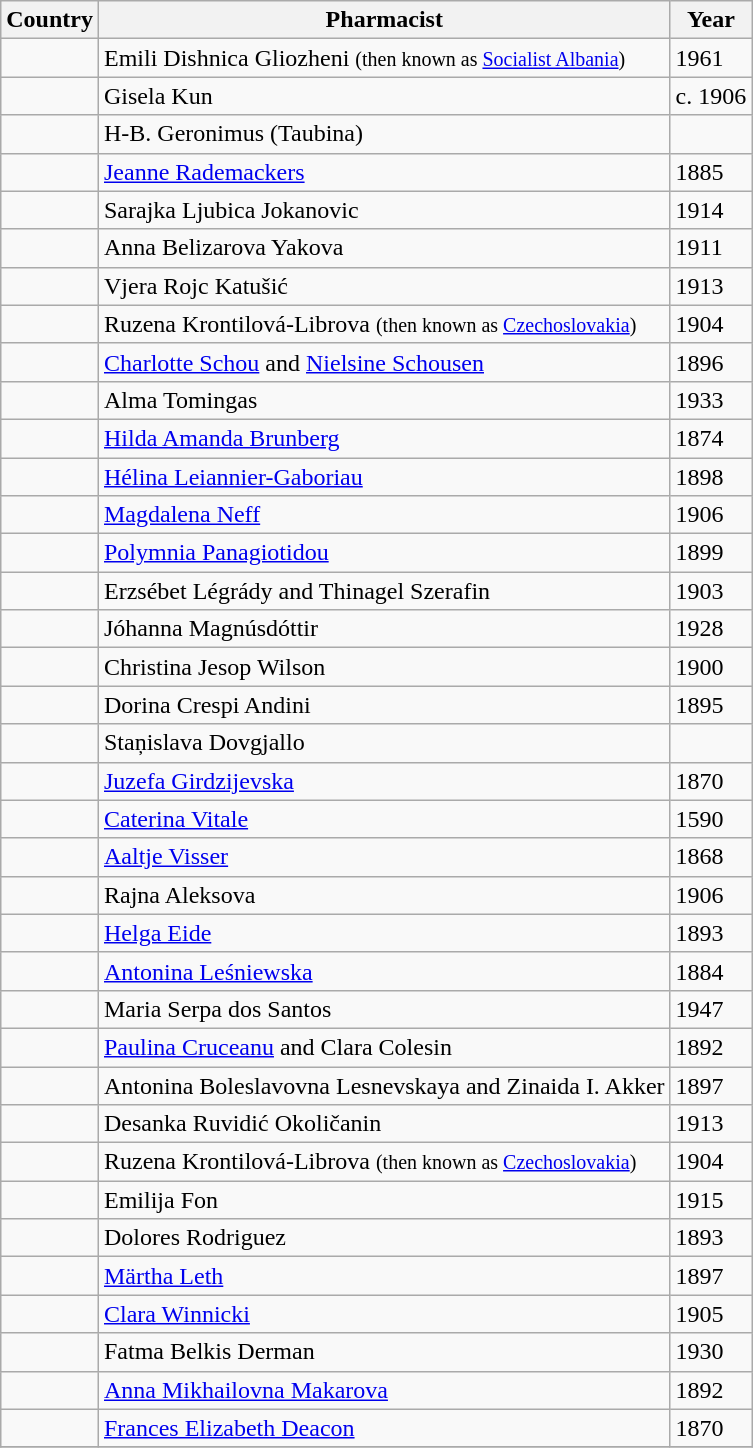<table class="wikitable">
<tr>
<th>Country</th>
<th>Pharmacist</th>
<th>Year</th>
</tr>
<tr>
<td></td>
<td>Emili Dishnica Gliozheni <small>(then known as <a href='#'>Socialist Albania</a>)</small></td>
<td>1961</td>
</tr>
<tr>
<td></td>
<td>Gisela Kun</td>
<td>c. 1906</td>
</tr>
<tr>
<td></td>
<td>H-B. Geronimus (Taubina)</td>
<td></td>
</tr>
<tr>
<td></td>
<td><a href='#'>Jeanne Rademackers</a></td>
<td>1885</td>
</tr>
<tr>
<td></td>
<td>Sarajka Ljubica Jokanovic</td>
<td>1914</td>
</tr>
<tr>
<td></td>
<td>Anna Belizarova Yakova</td>
<td>1911</td>
</tr>
<tr>
<td></td>
<td>Vjera Rojc Katušić</td>
<td>1913</td>
</tr>
<tr>
<td></td>
<td>Ruzena Krontilová-Librova <small>(then known as <a href='#'>Czechoslovakia</a>)</small></td>
<td>1904</td>
</tr>
<tr>
<td></td>
<td><a href='#'>Charlotte Schou</a> and <a href='#'>Nielsine Schousen</a></td>
<td>1896</td>
</tr>
<tr>
<td></td>
<td>Alma Tomingas</td>
<td>1933</td>
</tr>
<tr>
<td></td>
<td><a href='#'>Hilda Amanda Brunberg</a></td>
<td>1874</td>
</tr>
<tr>
<td></td>
<td><a href='#'>Hélina Leiannier-Gaboriau</a></td>
<td>1898</td>
</tr>
<tr>
<td></td>
<td><a href='#'>Magdalena Neff</a></td>
<td>1906</td>
</tr>
<tr>
<td></td>
<td><a href='#'>Polymnia Panagiotidou</a></td>
<td>1899</td>
</tr>
<tr>
<td></td>
<td>Erzsébet Légrády and Thinagel Szerafin</td>
<td>1903</td>
</tr>
<tr>
<td></td>
<td>Jóhanna Magnúsdóttir</td>
<td>1928</td>
</tr>
<tr>
<td></td>
<td>Christina Jesop Wilson</td>
<td>1900</td>
</tr>
<tr>
<td></td>
<td>Dorina Crespi Andini</td>
<td>1895</td>
</tr>
<tr>
<td></td>
<td>Staņislava Dovgjallo</td>
<td></td>
</tr>
<tr>
<td></td>
<td><a href='#'>Juzefa Girdzijevska</a></td>
<td>1870</td>
</tr>
<tr>
<td></td>
<td><a href='#'>Caterina Vitale</a></td>
<td>1590</td>
</tr>
<tr>
<td></td>
<td><a href='#'>Aaltje Visser</a></td>
<td>1868</td>
</tr>
<tr>
<td></td>
<td>Rajna Aleksova</td>
<td>1906</td>
</tr>
<tr>
<td></td>
<td><a href='#'>Helga Eide</a></td>
<td>1893</td>
</tr>
<tr>
<td></td>
<td><a href='#'>Antonina Leśniewska</a></td>
<td>1884</td>
</tr>
<tr>
<td></td>
<td>Maria Serpa dos Santos</td>
<td>1947</td>
</tr>
<tr>
<td></td>
<td><a href='#'>Paulina Cruceanu</a> and Clara Colesin</td>
<td>1892</td>
</tr>
<tr>
<td></td>
<td>Antonina Boleslavovna Lesnevskaya and Zinaida I. Akker</td>
<td>1897</td>
</tr>
<tr>
<td></td>
<td>Desanka Ruvidić Okoličanin</td>
<td>1913</td>
</tr>
<tr>
<td></td>
<td>Ruzena Krontilová-Librova <small>(then known as <a href='#'>Czechoslovakia</a>)</small></td>
<td>1904</td>
</tr>
<tr>
<td></td>
<td>Emilija Fon</td>
<td>1915</td>
</tr>
<tr>
<td></td>
<td>Dolores Rodriguez</td>
<td>1893</td>
</tr>
<tr>
<td></td>
<td><a href='#'>Märtha Leth</a></td>
<td>1897</td>
</tr>
<tr>
<td></td>
<td><a href='#'>Clara Winnicki</a></td>
<td>1905</td>
</tr>
<tr>
<td></td>
<td>Fatma Belkis Derman</td>
<td>1930</td>
</tr>
<tr>
<td></td>
<td><a href='#'>Anna Mikhailovna Makarova</a></td>
<td>1892</td>
</tr>
<tr>
<td></td>
<td><a href='#'>Frances Elizabeth Deacon</a></td>
<td>1870</td>
</tr>
<tr>
</tr>
</table>
